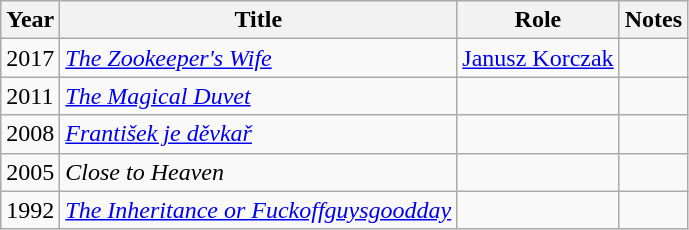<table class="wikitable sortable">
<tr>
<th>Year</th>
<th>Title</th>
<th>Role</th>
<th class="unsortable">Notes</th>
</tr>
<tr>
<td>2017</td>
<td><em><a href='#'>The Zookeeper's Wife</a></em></td>
<td><a href='#'>Janusz Korczak</a></td>
<td></td>
</tr>
<tr>
<td>2011</td>
<td><em><a href='#'>The Magical Duvet</a></em></td>
<td></td>
<td></td>
</tr>
<tr>
<td>2008</td>
<td><em><a href='#'>František je děvkař</a></em></td>
<td></td>
<td></td>
</tr>
<tr>
<td>2005</td>
<td><em>Close to Heaven</em></td>
<td></td>
<td></td>
</tr>
<tr>
<td>1992</td>
<td><em><a href='#'>The Inheritance or Fuckoffguysgoodday</a></em></td>
<td></td>
<td></td>
</tr>
</table>
